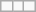<table class="wikitable" style="margin:1em auto;">
<tr>
<td></td>
<td></td>
<td></td>
</tr>
</table>
